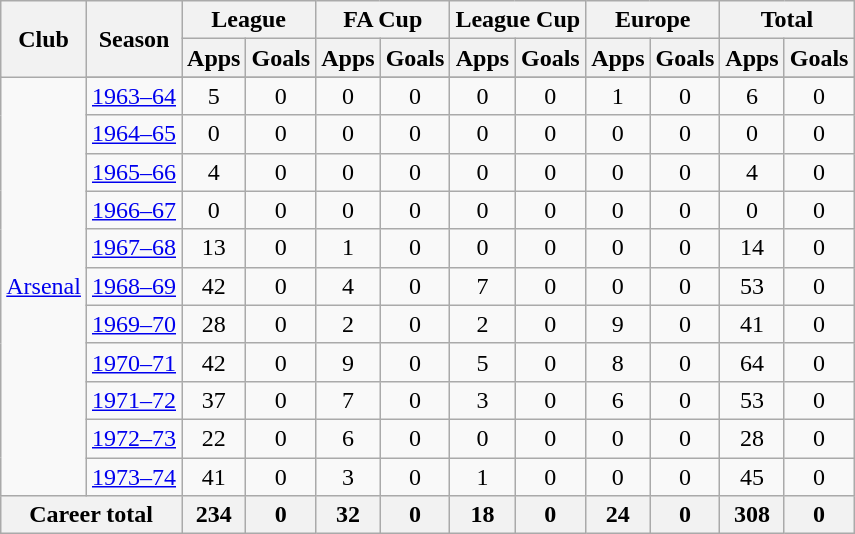<table class="wikitable" style="text-align:center">
<tr>
<th rowspan="2">Club</th>
<th rowspan="2">Season</th>
<th colspan="2">League</th>
<th colspan="2">FA Cup</th>
<th colspan="2">League Cup</th>
<th colspan="2">Europe</th>
<th colspan="2">Total </th>
</tr>
<tr>
<th>Apps</th>
<th>Goals</th>
<th>Apps</th>
<th>Goals</th>
<th>Apps</th>
<th>Goals</th>
<th>Apps</th>
<th>Goals</th>
<th>Apps</th>
<th>Goals</th>
</tr>
<tr>
<td rowspan="12"><a href='#'>Arsenal</a></td>
</tr>
<tr>
<td><a href='#'>1963–64</a></td>
<td>5</td>
<td>0</td>
<td>0</td>
<td>0</td>
<td>0</td>
<td>0</td>
<td>1</td>
<td>0</td>
<td>6</td>
<td>0</td>
</tr>
<tr>
<td><a href='#'>1964–65</a></td>
<td>0</td>
<td>0</td>
<td>0</td>
<td>0</td>
<td>0</td>
<td>0</td>
<td>0</td>
<td>0</td>
<td>0</td>
<td>0</td>
</tr>
<tr>
<td><a href='#'>1965–66</a></td>
<td>4</td>
<td>0</td>
<td>0</td>
<td>0</td>
<td>0</td>
<td>0</td>
<td>0</td>
<td>0</td>
<td>4</td>
<td>0</td>
</tr>
<tr>
<td><a href='#'>1966–67</a></td>
<td>0</td>
<td>0</td>
<td>0</td>
<td>0</td>
<td>0</td>
<td>0</td>
<td>0</td>
<td>0</td>
<td>0</td>
<td>0</td>
</tr>
<tr>
<td><a href='#'>1967–68</a></td>
<td>13</td>
<td>0</td>
<td>1</td>
<td>0</td>
<td>0</td>
<td>0</td>
<td>0</td>
<td>0</td>
<td>14</td>
<td>0</td>
</tr>
<tr>
<td><a href='#'>1968–69</a></td>
<td>42</td>
<td>0</td>
<td>4</td>
<td>0</td>
<td>7</td>
<td>0</td>
<td>0</td>
<td>0</td>
<td>53</td>
<td>0</td>
</tr>
<tr>
<td><a href='#'>1969–70</a></td>
<td>28</td>
<td>0</td>
<td>2</td>
<td>0</td>
<td>2</td>
<td>0</td>
<td>9</td>
<td>0</td>
<td>41</td>
<td>0</td>
</tr>
<tr>
<td><a href='#'>1970–71</a></td>
<td>42</td>
<td>0</td>
<td>9</td>
<td>0</td>
<td>5</td>
<td>0</td>
<td>8</td>
<td>0</td>
<td>64</td>
<td>0</td>
</tr>
<tr>
<td><a href='#'>1971–72</a></td>
<td>37</td>
<td>0</td>
<td>7</td>
<td>0</td>
<td>3</td>
<td>0</td>
<td>6</td>
<td>0</td>
<td>53</td>
<td>0</td>
</tr>
<tr>
<td><a href='#'>1972–73</a></td>
<td>22</td>
<td>0</td>
<td>6</td>
<td>0</td>
<td>0</td>
<td>0</td>
<td>0</td>
<td>0</td>
<td>28</td>
<td>0</td>
</tr>
<tr>
<td><a href='#'>1973–74</a></td>
<td>41</td>
<td>0</td>
<td>3</td>
<td>0</td>
<td>1</td>
<td>0</td>
<td>0</td>
<td>0</td>
<td>45</td>
<td>0</td>
</tr>
<tr>
<th colspan="2">Career total</th>
<th>234</th>
<th>0</th>
<th>32</th>
<th>0</th>
<th>18</th>
<th>0</th>
<th>24</th>
<th>0</th>
<th>308</th>
<th>0</th>
</tr>
</table>
